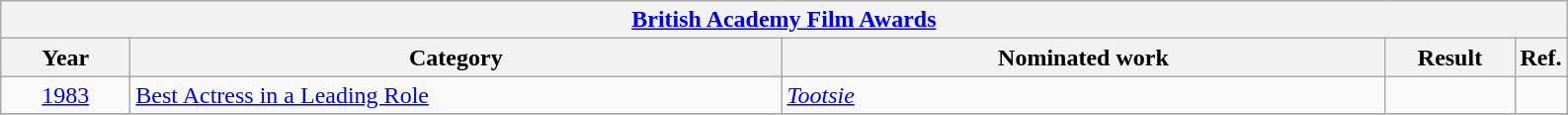<table class=wikitable>
<tr>
<th colspan=5><a href='#'>British Academy Film Awards</a></th>
</tr>
<tr>
<th scope="col" style="width:5em;">Year</th>
<th scope="col" style="width:27em;">Category</th>
<th scope="col" style="width:25em;">Nominated work</th>
<th scope="col" style="width:5em;">Result</th>
<th>Ref.</th>
</tr>
<tr>
<td style="text-align:center;"><a href='#'>1983</a></td>
<td><a href='#'>Best Actress in a Leading Role</a></td>
<td><em><a href='#'>Tootsie</a></em></td>
<td></td>
<td align=center></td>
</tr>
<tr>
</tr>
</table>
